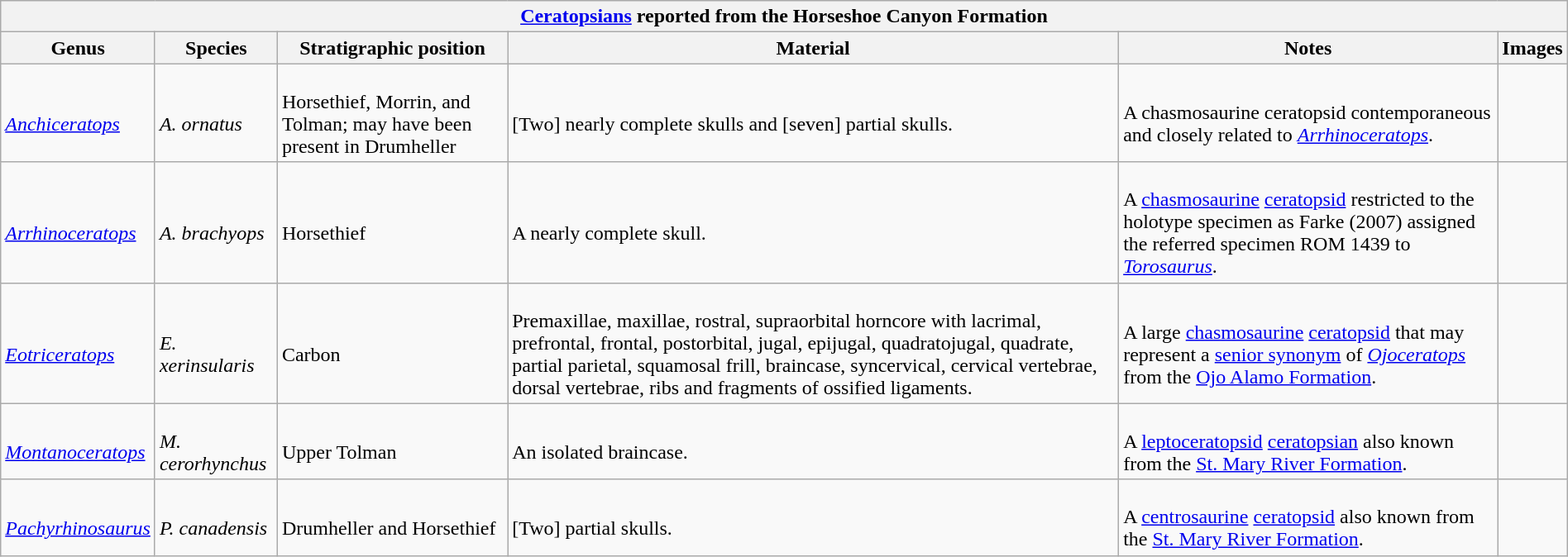<table class="wikitable" align="center" width="100%">
<tr>
<th colspan="7" align="center"><strong><a href='#'>Ceratopsians</a> reported from the Horseshoe Canyon Formation</strong></th>
</tr>
<tr>
<th>Genus</th>
<th>Species</th>
<th>Stratigraphic position</th>
<th>Material</th>
<th>Notes</th>
<th>Images</th>
</tr>
<tr>
<td><br><em><a href='#'>Anchiceratops</a></em></td>
<td><br><em>A. ornatus</em></td>
<td><br>Horsethief, Morrin, and Tolman; may have been present in Drumheller</td>
<td><br>[Two] nearly complete skulls and [seven] partial skulls.</td>
<td><br>A chasmosaurine ceratopsid contemporaneous and closely related to <em><a href='#'>Arrhinoceratops</a></em>.</td>
<td></td>
</tr>
<tr>
<td><br><em><a href='#'>Arrhinoceratops</a></em></td>
<td><br><em>A. brachyops</em></td>
<td><br>Horsethief</td>
<td><br>A nearly complete skull.</td>
<td><br>A <a href='#'>chasmosaurine</a> <a href='#'>ceratopsid</a> restricted to the holotype specimen as Farke (2007) assigned the referred specimen ROM 1439 to <em><a href='#'>Torosaurus</a></em>.</td>
<td></td>
</tr>
<tr>
<td><br><em><a href='#'>Eotriceratops</a></em></td>
<td><br><em>E. xerinsularis</em></td>
<td><br>Carbon</td>
<td><br>Premaxillae, maxillae, rostral, supraorbital horncore with lacrimal, prefrontal, frontal, postorbital, jugal, epijugal, quadratojugal, quadrate, partial parietal, squamosal frill, braincase, syncervical, cervical vertebrae, dorsal vertebrae, ribs and fragments of ossified ligaments.</td>
<td><br>A large <a href='#'>chasmosaurine</a> <a href='#'>ceratopsid</a> that may represent a <a href='#'>senior synonym</a> of <em><a href='#'>Ojoceratops</a></em> from the <a href='#'>Ojo Alamo Formation</a>.</td>
<td></td>
</tr>
<tr>
<td><br><em><a href='#'>Montanoceratops</a></em></td>
<td><br><em>M. cerorhynchus</em></td>
<td><br>Upper Tolman</td>
<td><br>An isolated braincase.</td>
<td><br>A <a href='#'>leptoceratopsid</a> <a href='#'>ceratopsian</a> also known from the <a href='#'>St. Mary River Formation</a>.</td>
<td></td>
</tr>
<tr>
<td><br><em><a href='#'>Pachyrhinosaurus</a></em></td>
<td><br><em>P. canadensis</em></td>
<td><br>Drumheller and Horsethief</td>
<td><br>[Two] partial skulls.</td>
<td><br>A <a href='#'>centrosaurine</a> <a href='#'>ceratopsid</a> also known from the <a href='#'>St. Mary River Formation</a>.</td>
<td></td>
</tr>
</table>
